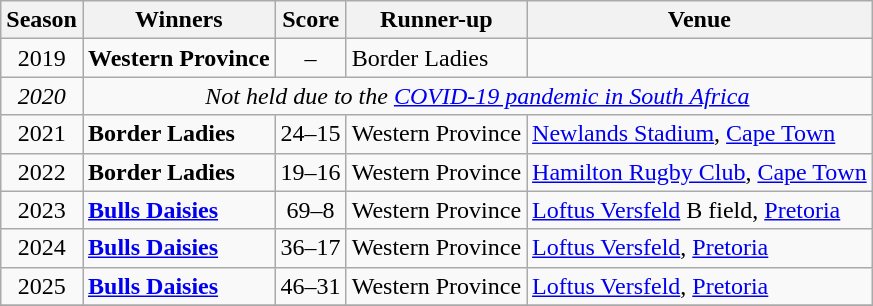<table class="wikitable" style="text-align:center;">
<tr>
<th>Season</th>
<th>Winners</th>
<th>Score</th>
<th>Runner-up</th>
<th>Venue</th>
</tr>
<tr>
<td>2019</td>
<td align=left><strong>Western Province</strong></td>
<td>–</td>
<td align=left>Border Ladies</td>
<td align=left></td>
</tr>
<tr>
<td><em>2020</em></td>
<td colspan=4 rowspan=1><em>Not held due to the <a href='#'>COVID-19 pandemic in South Africa</a></em></td>
</tr>
<tr>
<td>2021</td>
<td align=left><strong>Border Ladies</strong></td>
<td>24–15</td>
<td align=left>Western Province</td>
<td align=left><a href='#'>Newlands Stadium</a>, <a href='#'>Cape Town</a></td>
</tr>
<tr>
<td>2022</td>
<td align=left><strong>Border Ladies</strong></td>
<td>19–16</td>
<td align=left>Western Province</td>
<td align=left><a href='#'>Hamilton Rugby Club</a>, <a href='#'>Cape Town</a></td>
</tr>
<tr>
<td>2023</td>
<td align=left><strong><a href='#'>Bulls Daisies</a></strong></td>
<td>69–8</td>
<td align=left>Western Province</td>
<td align=left><a href='#'>Loftus Versfeld</a> B field, <a href='#'>Pretoria</a></td>
</tr>
<tr>
<td>2024</td>
<td align=left><strong><a href='#'>Bulls Daisies</a></strong></td>
<td>36–17</td>
<td align=left>Western Province</td>
<td align=left><a href='#'>Loftus Versfeld</a>, <a href='#'>Pretoria</a></td>
</tr>
<tr>
<td>2025</td>
<td align=left><strong><a href='#'>Bulls Daisies</a></strong></td>
<td>46–31</td>
<td align=left>Western Province</td>
<td align=left><a href='#'>Loftus Versfeld</a>, <a href='#'>Pretoria</a></td>
</tr>
<tr>
</tr>
</table>
